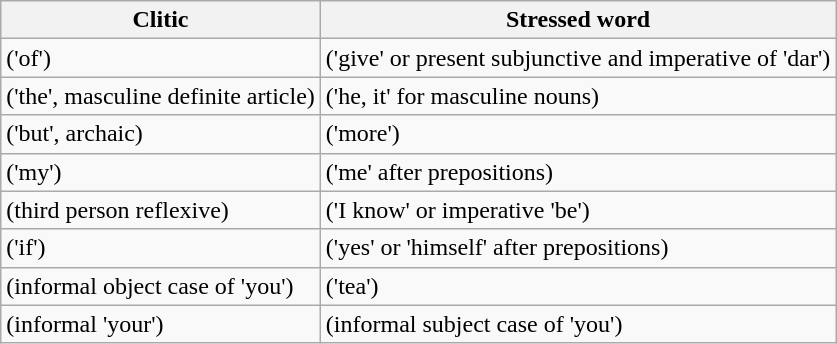<table class="wikitable">
<tr>
<th>Clitic</th>
<th>Stressed word</th>
</tr>
<tr>
<td> ('of')</td>
<td> ('give' or present subjunctive and imperative of 'dar')</td>
</tr>
<tr>
<td> ('the', masculine definite article)</td>
<td> ('he, it' for masculine nouns)</td>
</tr>
<tr>
<td> ('but', archaic)</td>
<td> ('more')</td>
</tr>
<tr>
<td> ('my')</td>
<td> ('me' after prepositions)</td>
</tr>
<tr>
<td> (third person reflexive)</td>
<td> ('I know' or imperative 'be')</td>
</tr>
<tr>
<td> ('if')</td>
<td> ('yes' or 'himself' after prepositions)</td>
</tr>
<tr>
<td> (informal object case of 'you')</td>
<td> ('tea')</td>
</tr>
<tr>
<td> (informal 'your')</td>
<td> (informal subject case of 'you')</td>
</tr>
</table>
